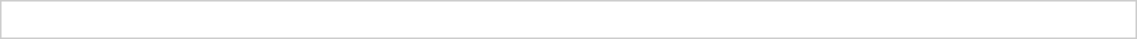<table style="border:1px solid #ccc; width:60%;">
<tr>
<td><br></td>
<td style="text-align:right; vertical-align:top;"></td>
</tr>
</table>
